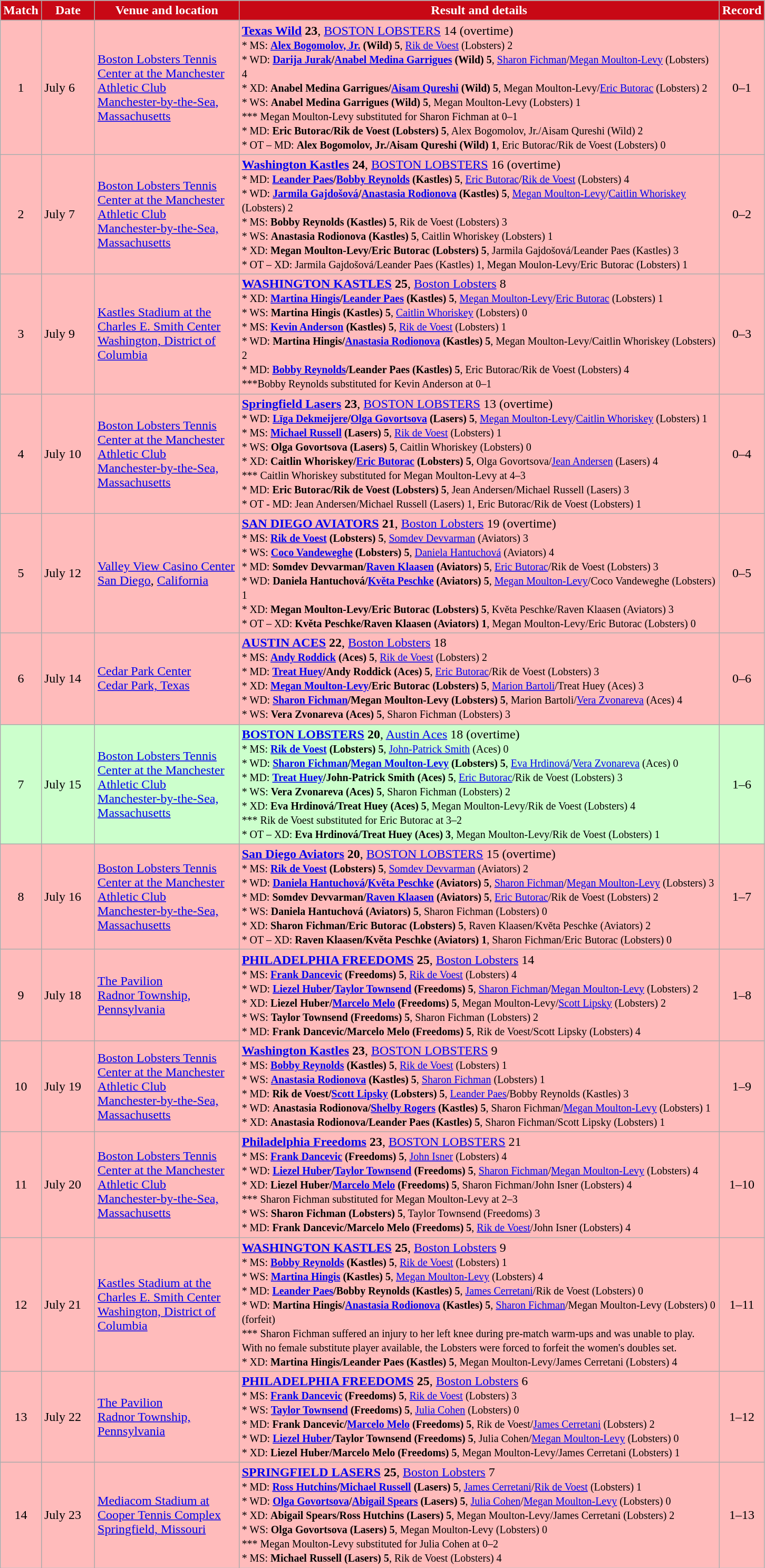<table class="wikitable" style="text-align:left">
<tr>
<th style="background:#C80815; color:white" width="25px">Match</th>
<th style="background:#C80815; color:white" width="60px">Date</th>
<th style="background:#C80815; color:white" width="175px">Venue and location</th>
<th style="background:#C80815; color:white" width="600px">Result and details</th>
<th style="background:#C80815; color:white" width="25px">Record</th>
</tr>
<tr bgcolor="FFBBBB">
<td style="text-align:center">1</td>
<td>July 6</td>
<td><a href='#'>Boston Lobsters Tennis Center at the Manchester Athletic Club</a><br><a href='#'>Manchester-by-the-Sea, Massachusetts</a></td>
<td><strong><a href='#'>Texas Wild</a> 23</strong>, <a href='#'>BOSTON LOBSTERS</a> 14 (overtime)<br><small>* MS: <strong><a href='#'>Alex Bogomolov, Jr.</a> (Wild) 5</strong>, <a href='#'>Rik de Voest</a> (Lobsters) 2<br>* WD: <strong><a href='#'>Darija Jurak</a>/<a href='#'>Anabel Medina Garrigues</a> (Wild) 5</strong>, <a href='#'>Sharon Fichman</a>/<a href='#'>Megan Moulton-Levy</a> (Lobsters) 4<br>* XD: <strong>Anabel Medina Garrigues/<a href='#'>Aisam Qureshi</a> (Wild) 5</strong>, Megan Moulton-Levy/<a href='#'>Eric Butorac</a> (Lobsters) 2<br>* WS: <strong>Anabel Medina Garrigues (Wild) 5</strong>, Megan Moulton-Levy (Lobsters) 1<br>*** Megan Moulton-Levy substituted for Sharon Fichman at 0–1<br>* MD: <strong>Eric Butorac/Rik de Voest (Lobsters) 5</strong>, Alex Bogomolov, Jr./Aisam Qureshi (Wild) 2<br>* OT – MD: <strong>Alex Bogomolov, Jr./Aisam Qureshi (Wild) 1</strong>, Eric Butorac/Rik de Voest (Lobsters) 0</small></td>
<td style="text-align:center">0–1</td>
</tr>
<tr bgcolor="FFBBBB">
<td style="text-align:center">2</td>
<td>July 7</td>
<td><a href='#'>Boston Lobsters Tennis Center at the Manchester Athletic Club</a><br><a href='#'>Manchester-by-the-Sea, Massachusetts</a></td>
<td><strong><a href='#'>Washington Kastles</a> 24</strong>, <a href='#'>BOSTON LOBSTERS</a> 16 (overtime)<br><small>* MD: <strong><a href='#'>Leander Paes</a>/<a href='#'>Bobby Reynolds</a> (Kastles) 5</strong>, <a href='#'>Eric Butorac</a>/<a href='#'>Rik de Voest</a> (Lobsters) 4<br>* WD: <strong><a href='#'>Jarmila Gajdošová</a>/<a href='#'>Anastasia Rodionova</a> (Kastles) 5</strong>, <a href='#'>Megan Moulton-Levy</a>/<a href='#'>Caitlin Whoriskey</a> (Lobsters) 2<br>* MS: <strong>Bobby Reynolds (Kastles) 5</strong>, Rik de Voest (Lobsters) 3<br>* WS: <strong>Anastasia Rodionova (Kastles) 5</strong>, Caitlin Whoriskey (Lobsters) 1<br>* XD: <strong>Megan Moulton-Levy/Eric Butorac (Lobsters) 5</strong>, Jarmila Gajdošová/Leander Paes (Kastles) 3<br>* OT – XD: Jarmila Gajdošová/Leander Paes (Kastles) 1, Megan Moulon-Levy/Eric Butorac (Lobsters) 1</small></td>
<td style="text-align:center">0–2</td>
</tr>
<tr bgcolor="FFBBBB">
<td style="text-align:center">3</td>
<td>July 9</td>
<td><a href='#'>Kastles Stadium at the Charles E. Smith Center</a><br><a href='#'>Washington, District of Columbia</a></td>
<td><strong><a href='#'>WASHINGTON KASTLES</a> 25</strong>, <a href='#'>Boston Lobsters</a> 8<br><small>* XD: <strong><a href='#'>Martina Hingis</a>/<a href='#'>Leander Paes</a> (Kastles) 5</strong>, <a href='#'>Megan Moulton-Levy</a>/<a href='#'>Eric Butorac</a> (Lobsters) 1<br>* WS: <strong>Martina Hingis (Kastles) 5</strong>, <a href='#'>Caitlin Whoriskey</a> (Lobsters) 0<br>* MS: <strong><a href='#'>Kevin Anderson</a> (Kastles) 5</strong>, <a href='#'>Rik de Voest</a> (Lobsters) 1<br>* WD: <strong>Martina Hingis/<a href='#'>Anastasia Rodionova</a> (Kastles) 5</strong>, Megan Moulton-Levy/Caitlin Whoriskey (Lobsters) 2<br>* MD: <strong><a href='#'>Bobby Reynolds</a>/Leander Paes (Kastles) 5</strong>, Eric Butorac/Rik de Voest (Lobsters) 4<br>***Bobby Reynolds substituted for Kevin Anderson at 0–1</small></td>
<td style="text-align:center">0–3</td>
</tr>
<tr bgcolor="FFBBBB">
<td style="text-align:center">4</td>
<td>July 10</td>
<td><a href='#'>Boston Lobsters Tennis Center at the Manchester Athletic Club</a><br><a href='#'>Manchester-by-the-Sea, Massachusetts</a></td>
<td><strong><a href='#'>Springfield Lasers</a> 23</strong>, <a href='#'>BOSTON LOBSTERS</a> 13 (overtime)<br><small>* WD: <strong><a href='#'>Līga Dekmeijere</a>/<a href='#'>Olga Govortsova</a> (Lasers) 5</strong>, <a href='#'>Megan Moulton-Levy</a>/<a href='#'>Caitlin Whoriskey</a> (Lobsters) 1<br>* MS: <strong><a href='#'>Michael Russell</a> (Lasers) 5</strong>, <a href='#'>Rik de Voest</a> (Lobsters) 1<br>* WS: <strong>Olga Govortsova (Lasers) 5</strong>, Caitlin Whoriskey (Lobsters) 0<br>* XD: <strong>Caitlin Whoriskey/<a href='#'>Eric Butorac</a> (Lobsters) 5</strong>, Olga Govortsova/<a href='#'>Jean Andersen</a> (Lasers) 4<br>*** Caitlin Whoriskey substituted for Megan Moulton-Levy at 4–3<br>* MD: <strong>Eric Butorac/Rik de Voest (Lobsters) 5</strong>, Jean Andersen/Michael Russell (Lasers) 3<br>* OT - MD: Jean Andersen/Michael Russell (Lasers) 1, Eric Butorac/Rik de Voest (Lobsters) 1</small></td>
<td style="text-align:center">0–4</td>
</tr>
<tr bgcolor="FFBBBB">
<td style="text-align:center">5</td>
<td>July 12</td>
<td><a href='#'>Valley View Casino Center</a><br><a href='#'>San Diego</a>, <a href='#'>California</a></td>
<td><strong><a href='#'>SAN DIEGO AVIATORS</a> 21</strong>, <a href='#'>Boston Lobsters</a> 19 (overtime)<br><small>* MS: <strong><a href='#'>Rik de Voest</a> (Lobsters) 5</strong>, <a href='#'>Somdev Devvarman</a> (Aviators) 3<br>* WS: <strong><a href='#'>Coco Vandeweghe</a> (Lobsters) 5</strong>, <a href='#'>Daniela Hantuchová</a> (Aviators) 4<br>* MD: <strong>Somdev Devvarman/<a href='#'>Raven Klaasen</a> (Aviators) 5</strong>, <a href='#'>Eric Butorac</a>/Rik de Voest (Lobsters) 3<br>* WD: <strong>Daniela Hantuchová/<a href='#'>Květa Peschke</a> (Aviators) 5</strong>, <a href='#'>Megan Moulton-Levy</a>/Coco Vandeweghe (Lobsters) 1<br>* XD: <strong>Megan Moulton-Levy/Eric Butorac (Lobsters) 5</strong>, Květa Peschke/Raven Klaasen (Aviators) 3<br>* OT – XD: <strong>Květa Peschke/Raven Klaasen (Aviators) 1</strong>, Megan Moulton-Levy/Eric Butorac (Lobsters) 0</small></td>
<td style="text-align:center">0–5</td>
</tr>
<tr bgcolor="FFBBBB">
<td style="text-align:center">6</td>
<td>July 14</td>
<td><a href='#'>Cedar Park Center</a><br><a href='#'>Cedar Park, Texas</a></td>
<td><strong><a href='#'>AUSTIN ACES</a> 22</strong>, <a href='#'>Boston Lobsters</a> 18<br><small>* MS: <strong><a href='#'>Andy Roddick</a> (Aces) 5</strong>, <a href='#'>Rik de Voest</a> (Lobsters) 2<br>* MD: <strong><a href='#'>Treat Huey</a>/Andy Roddick (Aces) 5</strong>, <a href='#'>Eric Butorac</a>/Rik de Voest (Lobsters) 3<br>* XD: <strong><a href='#'>Megan Moulton-Levy</a>/Eric Butorac (Lobsters) 5</strong>, <a href='#'>Marion Bartoli</a>/Treat Huey (Aces) 3<br>* WD: <strong><a href='#'>Sharon Fichman</a>/Megan Moulton-Levy (Lobsters) 5</strong>, Marion Bartoli/<a href='#'>Vera Zvonareva</a> (Aces) 4<br>* WS: <strong>Vera Zvonareva (Aces) 5</strong>, Sharon Fichman (Lobsters) 3</small></td>
<td style="text-align:center">0–6</td>
</tr>
<tr bgcolor="CCFFCC">
<td style="text-align:center">7</td>
<td>July 15</td>
<td><a href='#'>Boston Lobsters Tennis Center at the Manchester Athletic Club</a><br><a href='#'>Manchester-by-the-Sea, Massachusetts</a></td>
<td><strong><a href='#'>BOSTON LOBSTERS</a> 20</strong>, <a href='#'>Austin Aces</a> 18 (overtime)<br><small>* MS: <strong><a href='#'>Rik de Voest</a> (Lobsters) 5</strong>, <a href='#'>John-Patrick Smith</a> (Aces) 0<br>* WD: <strong><a href='#'>Sharon Fichman</a>/<a href='#'>Megan Moulton-Levy</a> (Lobsters) 5</strong>, <a href='#'>Eva Hrdinová</a>/<a href='#'>Vera Zvonareva</a> (Aces) 0<br>* MD: <strong><a href='#'>Treat Huey</a>/John-Patrick Smith (Aces) 5</strong>, <a href='#'>Eric Butorac</a>/Rik de Voest (Lobsters) 3<br>* WS: <strong>Vera Zvonareva (Aces) 5</strong>, Sharon Fichman (Lobsters) 2<br>* XD: <strong>Eva Hrdinová/Treat Huey (Aces) 5</strong>, Megan Moulton-Levy/Rik de Voest (Lobsters) 4<br>*** Rik de Voest substituted for Eric Butorac at 3–2<br>* OT – XD: <strong>Eva Hrdinová/Treat Huey (Aces) 3</strong>, Megan Moulton-Levy/Rik de Voest (Lobsters) 1</small></td>
<td style="text-align:center">1–6</td>
</tr>
<tr bgcolor="FFBBBB">
<td style="text-align:center">8</td>
<td>July 16</td>
<td><a href='#'>Boston Lobsters Tennis Center at the Manchester Athletic Club</a><br><a href='#'>Manchester-by-the-Sea, Massachusetts</a></td>
<td><strong><a href='#'>San Diego Aviators</a> 20</strong>, <a href='#'>BOSTON LOBSTERS</a> 15 (overtime)<br><small>* MS: <strong><a href='#'>Rik de Voest</a> (Lobsters) 5</strong>, <a href='#'>Somdev Devvarman</a> (Aviators) 2<br>* WD: <strong><a href='#'>Daniela Hantuchová</a>/<a href='#'>Květa Peschke</a> (Aviators) 5</strong>, <a href='#'>Sharon Fichman</a>/<a href='#'>Megan Moulton-Levy</a> (Lobsters) 3<br>* MD: <strong>Somdev Devvarman/<a href='#'>Raven Klaasen</a> (Aviators) 5</strong>, <a href='#'>Eric Butorac</a>/Rik de Voest (Lobsters) 2<br>* WS: <strong>Daniela Hantuchová (Aviators) 5</strong>, Sharon Fichman (Lobsters) 0<br>* XD: <strong>Sharon Fichman/Eric Butorac (Lobsters) 5</strong>, Raven Klaasen/Květa Peschke (Aviators) 2<br>* OT – XD: <strong>Raven Klaasen/Květa Peschke (Aviators) 1</strong>, Sharon Fichman/Eric Butorac (Lobsters) 0</small></td>
<td style="text-align:center">1–7</td>
</tr>
<tr bgcolor="FFBBBB">
<td style="text-align:center">9</td>
<td>July 18</td>
<td><a href='#'>The Pavilion</a><br><a href='#'>Radnor Township, Pennsylvania</a></td>
<td><strong><a href='#'>PHILADELPHIA FREEDOMS</a> 25</strong>, <a href='#'>Boston Lobsters</a> 14<br><small>* MS: <strong><a href='#'>Frank Dancevic</a> (Freedoms) 5</strong>, <a href='#'>Rik de Voest</a> (Lobsters) 4<br>* WD: <strong><a href='#'>Liezel Huber</a>/<a href='#'>Taylor Townsend</a> (Freedoms) 5</strong>, <a href='#'>Sharon Fichman</a>/<a href='#'>Megan Moulton-Levy</a> (Lobsters) 2<br>* XD: <strong>Liezel Huber/<a href='#'>Marcelo Melo</a> (Freedoms) 5</strong>, Megan Moulton-Levy/<a href='#'>Scott Lipsky</a> (Lobsters) 2<br>* WS: <strong>Taylor Townsend (Freedoms) 5</strong>, Sharon Fichman (Lobsters) 2<br>* MD: <strong>Frank Dancevic/Marcelo Melo (Freedoms) 5</strong>, Rik de Voest/Scott Lipsky (Lobsters) 4</small></td>
<td style="text-align:center">1–8</td>
</tr>
<tr bgcolor="FFBBBB">
<td style="text-align:center">10</td>
<td>July 19</td>
<td><a href='#'>Boston Lobsters Tennis Center at the Manchester Athletic Club</a><br><a href='#'>Manchester-by-the-Sea, Massachusetts</a></td>
<td><strong><a href='#'>Washington Kastles</a> 23</strong>, <a href='#'>BOSTON LOBSTERS</a> 9<br><small>* MS: <strong><a href='#'>Bobby Reynolds</a> (Kastles) 5</strong>, <a href='#'>Rik de Voest</a> (Lobsters) 1<br>* WS: <strong><a href='#'>Anastasia Rodionova</a> (Kastles) 5</strong>, <a href='#'>Sharon Fichman</a> (Lobsters) 1<br>* MD: <strong>Rik de Voest/<a href='#'>Scott Lipsky</a> (Lobsters) 5</strong>, <a href='#'>Leander Paes</a>/Bobby Reynolds (Kastles) 3<br>* WD: <strong>Anastasia Rodionova/<a href='#'>Shelby Rogers</a> (Kastles) 5</strong>, Sharon Fichman/<a href='#'>Megan Moulton-Levy</a> (Lobsters) 1<br>* XD: <strong>Anastasia Rodionova/Leander Paes (Kastles) 5</strong>, Sharon Fichman/Scott Lipsky (Lobsters) 1</small></td>
<td style="text-align:center">1–9</td>
</tr>
<tr bgcolor="FFBBBB">
<td style="text-align:center">11</td>
<td>July 20</td>
<td><a href='#'>Boston Lobsters Tennis Center at the Manchester Athletic Club</a><br><a href='#'>Manchester-by-the-Sea, Massachusetts</a></td>
<td><strong><a href='#'>Philadelphia Freedoms</a> 23</strong>, <a href='#'>BOSTON LOBSTERS</a> 21<br><small>* MS: <strong><a href='#'>Frank Dancevic</a> (Freedoms) 5</strong>, <a href='#'>John Isner</a> (Lobsters) 4<br>* WD: <strong><a href='#'>Liezel Huber</a>/<a href='#'>Taylor Townsend</a> (Freedoms) 5</strong>, <a href='#'>Sharon Fichman</a>/<a href='#'>Megan Moulton-Levy</a> (Lobsters) 4<br>* XD: <strong>Liezel Huber/<a href='#'>Marcelo Melo</a> (Freedoms) 5</strong>, Sharon Fichman/John Isner (Lobsters) 4<br>*** Sharon Fichman substituted for Megan Moulton-Levy at 2–3<br>* WS: <strong>Sharon Fichman (Lobsters) 5</strong>, Taylor Townsend (Freedoms) 3<br>* MD: <strong>Frank Dancevic/Marcelo Melo (Freedoms) 5</strong>, <a href='#'>Rik de Voest</a>/John Isner (Lobsters) 4</small></td>
<td style="text-align:center">1–10</td>
</tr>
<tr bgcolor="FFBBBB">
<td style="text-align:center">12</td>
<td>July 21</td>
<td><a href='#'>Kastles Stadium at the Charles E. Smith Center</a><br><a href='#'>Washington, District of Columbia</a></td>
<td><strong><a href='#'>WASHINGTON KASTLES</a> 25</strong>, <a href='#'>Boston Lobsters</a> 9<br><small>* MS: <strong><a href='#'>Bobby Reynolds</a> (Kastles) 5</strong>, <a href='#'>Rik de Voest</a> (Lobsters) 1<br>* WS: <strong><a href='#'>Martina Hingis</a> (Kastles) 5</strong>, <a href='#'>Megan Moulton-Levy</a> (Lobsters) 4<br>* MD: <strong><a href='#'>Leander Paes</a>/Bobby Reynolds (Kastles) 5</strong>, <a href='#'>James Cerretani</a>/Rik de Voest (Lobsters) 0<br>* WD: <strong>Martina Hingis/<a href='#'>Anastasia Rodionova</a> (Kastles) 5</strong>, <a href='#'>Sharon Fichman</a>/Megan Moulton-Levy (Lobsters) 0 (forfeit)<br>*** Sharon Fichman suffered an injury to her left knee during pre-match warm-ups and was unable to play. With no female substitute player available, the Lobsters were forced to forfeit the women's doubles set.<br>* XD: <strong>Martina Hingis/Leander Paes (Kastles) 5</strong>, Megan Moulton-Levy/James Cerretani (Lobsters) 4</small></td>
<td style="text-align:center">1–11</td>
</tr>
<tr bgcolor="FFBBBB">
<td style="text-align:center">13</td>
<td>July 22</td>
<td><a href='#'>The Pavilion</a><br><a href='#'>Radnor Township, Pennsylvania</a></td>
<td><strong><a href='#'>PHILADELPHIA FREEDOMS</a> 25</strong>, <a href='#'>Boston Lobsters</a> 6<br><small>* MS: <strong><a href='#'>Frank Dancevic</a> (Freedoms) 5</strong>, <a href='#'>Rik de Voest</a> (Lobsters) 3<br>* WS: <strong><a href='#'>Taylor Townsend</a> (Freedoms) 5</strong>, <a href='#'>Julia Cohen</a> (Lobsters) 0<br>* MD: <strong>Frank Dancevic/<a href='#'>Marcelo Melo</a> (Freedoms) 5</strong>, Rik de Voest/<a href='#'>James Cerretani</a> (Lobsters) 2<br>* WD: <strong><a href='#'>Liezel Huber</a>/Taylor Townsend (Freedoms) 5</strong>, Julia Cohen/<a href='#'>Megan Moulton-Levy</a> (Lobsters) 0<br>* XD: <strong>Liezel Huber/Marcelo Melo (Freedoms) 5</strong>, Megan Moulton-Levy/James Cerretani (Lobsters) 1</small></td>
<td style="text-align:center">1–12</td>
</tr>
<tr bgcolor="FFBBBB">
<td style="text-align:center">14</td>
<td>July 23</td>
<td><a href='#'>Mediacom Stadium at Cooper Tennis Complex</a><br><a href='#'>Springfield, Missouri</a></td>
<td><strong><a href='#'>SPRINGFIELD LASERS</a> 25</strong>, <a href='#'>Boston Lobsters</a> 7<br><small>* MD: <strong><a href='#'>Ross Hutchins</a>/<a href='#'>Michael Russell</a> (Lasers) 5</strong>, <a href='#'>James Cerretani</a>/<a href='#'>Rik de Voest</a> (Lobsters) 1<br>* WD: <strong><a href='#'>Olga Govortsova</a>/<a href='#'>Abigail Spears</a> (Lasers) 5</strong>, <a href='#'>Julia Cohen</a>/<a href='#'>Megan Moulton-Levy</a> (Lobsters) 0<br>* XD: <strong>Abigail Spears/Ross Hutchins (Lasers) 5</strong>, Megan Moulton-Levy/James Cerretani (Lobsters) 2<br>* WS: <strong>Olga Govortsova (Lasers) 5</strong>, Megan Moulton-Levy (Lobsters) 0<br>*** Megan Moulton-Levy substituted for Julia Cohen at 0–2<br>* MS: <strong>Michael Russell (Lasers) 5</strong>, Rik de Voest (Lobsters) 4</small></td>
<td style="text-align:center">1–13</td>
</tr>
</table>
